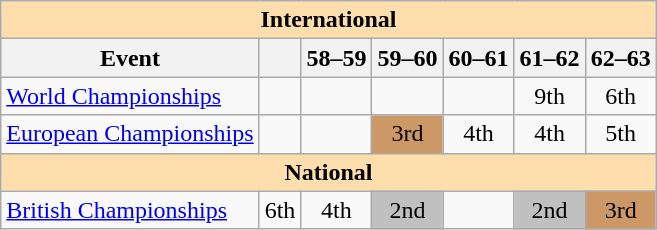<table class="wikitable" style="text-align:center">
<tr>
<th style="background-color: #ffdead; " colspan=7 align=center>International</th>
</tr>
<tr>
<th>Event</th>
<th></th>
<th>58–59</th>
<th>59–60</th>
<th>60–61</th>
<th>61–62</th>
<th>62–63</th>
</tr>
<tr>
<td align=left><a href='#'>World Championships</a></td>
<td></td>
<td></td>
<td></td>
<td></td>
<td>9th</td>
<td>6th</td>
</tr>
<tr>
<td align=left><a href='#'>European Championships</a></td>
<td></td>
<td></td>
<td bgcolor=cc9966>3rd</td>
<td>4th</td>
<td>4th</td>
<td>5th</td>
</tr>
<tr>
<th style="background-color: #ffdead; " colspan=7 align=center>National</th>
</tr>
<tr>
<td align=left><a href='#'>British Championships</a></td>
<td>6th</td>
<td>4th</td>
<td bgcolor=silver>2nd</td>
<td></td>
<td bgcolor=silver>2nd</td>
<td bgcolor=cc9966>3rd</td>
</tr>
</table>
